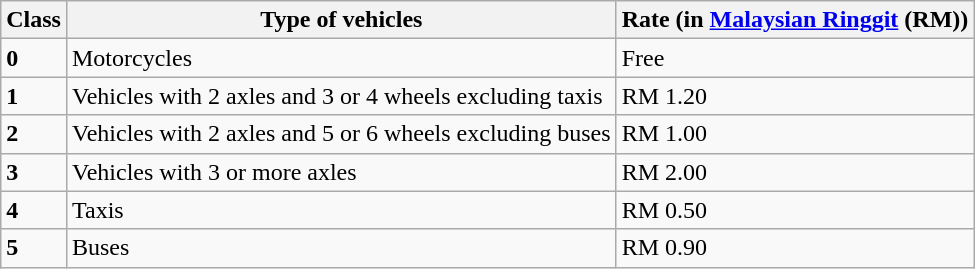<table class="wikitable">
<tr>
<th>Class</th>
<th>Type of vehicles</th>
<th>Rate (in <a href='#'>Malaysian Ringgit</a> (RM))</th>
</tr>
<tr>
<td><strong>0</strong></td>
<td>Motorcycles</td>
<td>Free</td>
</tr>
<tr>
<td><strong>1</strong></td>
<td>Vehicles with 2 axles and 3 or 4 wheels excluding taxis</td>
<td>RM 1.20</td>
</tr>
<tr>
<td><strong>2</strong></td>
<td>Vehicles with 2 axles and 5 or 6 wheels excluding buses</td>
<td>RM 1.00</td>
</tr>
<tr>
<td><strong>3</strong></td>
<td>Vehicles with 3 or more axles</td>
<td>RM 2.00</td>
</tr>
<tr>
<td><strong>4</strong></td>
<td>Taxis</td>
<td>RM 0.50</td>
</tr>
<tr>
<td><strong>5</strong></td>
<td>Buses</td>
<td>RM 0.90</td>
</tr>
</table>
